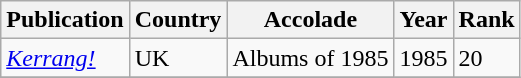<table class="wikitable sortable">
<tr>
<th>Publication</th>
<th>Country</th>
<th>Accolade</th>
<th>Year</th>
<th align="center">Rank</th>
</tr>
<tr>
<td><em><a href='#'>Kerrang!</a></em></td>
<td>UK</td>
<td>Albums of 1985</td>
<td>1985</td>
<td>20</td>
</tr>
<tr>
</tr>
</table>
